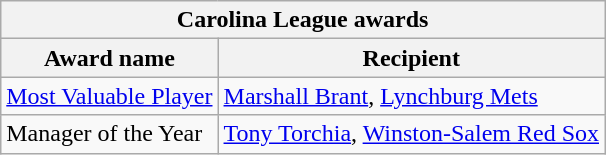<table class="wikitable">
<tr>
<th colspan="2">Carolina League awards</th>
</tr>
<tr>
<th>Award name</th>
<th>Recipient</th>
</tr>
<tr>
<td><a href='#'>Most Valuable Player</a></td>
<td><a href='#'>Marshall Brant</a>, <a href='#'>Lynchburg Mets</a></td>
</tr>
<tr>
<td>Manager of the Year</td>
<td><a href='#'>Tony Torchia</a>, <a href='#'>Winston-Salem Red Sox</a></td>
</tr>
</table>
